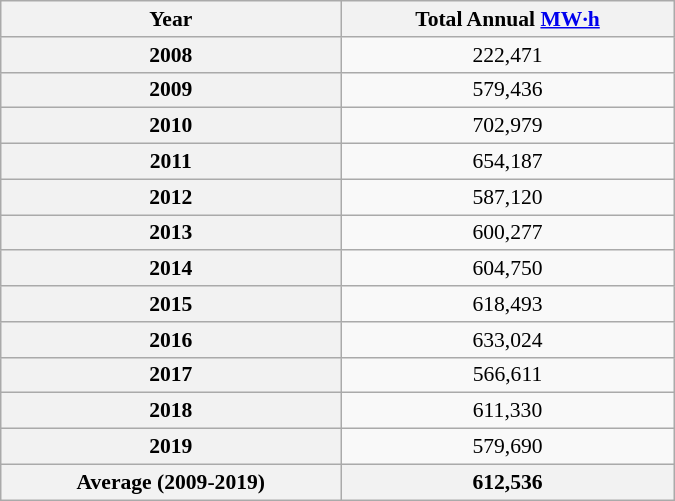<table class=wikitable style="text-align:center; font-size:0.9em; width:450px;">
<tr>
<th>Year</th>
<th>Total Annual <a href='#'>MW·h</a></th>
</tr>
<tr>
<th>2008</th>
<td>222,471</td>
</tr>
<tr>
<th>2009</th>
<td>579,436</td>
</tr>
<tr>
<th>2010</th>
<td>702,979</td>
</tr>
<tr>
<th>2011</th>
<td>654,187</td>
</tr>
<tr>
<th>2012</th>
<td>587,120</td>
</tr>
<tr>
<th>2013</th>
<td>600,277</td>
</tr>
<tr>
<th>2014</th>
<td>604,750</td>
</tr>
<tr>
<th>2015</th>
<td>618,493</td>
</tr>
<tr>
<th>2016</th>
<td>633,024</td>
</tr>
<tr>
<th>2017</th>
<td>566,611</td>
</tr>
<tr>
<th>2018</th>
<td>611,330</td>
</tr>
<tr>
<th>2019</th>
<td>579,690</td>
</tr>
<tr>
<th>Average (2009-2019)</th>
<th>612,536</th>
</tr>
</table>
